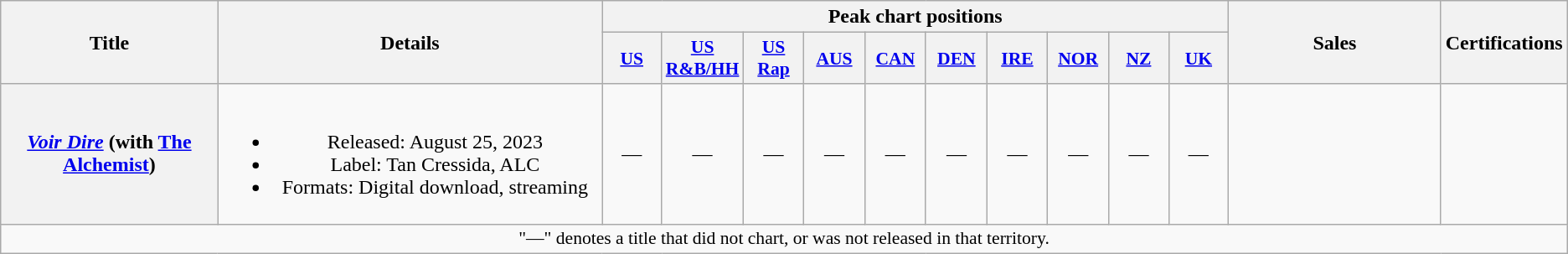<table class="wikitable plainrowheaders" style="text-align:center;">
<tr>
<th scope="col" rowspan="2" style="width:11em;">Title</th>
<th scope="col" rowspan="2" style="width:20em;">Details</th>
<th scope="col" colspan="10">Peak chart positions</th>
<th scope="col" rowspan="2" style="width:11em;">Sales</th>
<th scope="col" rowspan="2">Certifications</th>
</tr>
<tr>
<th scope="col" style="width:3em;font-size:90%;"><a href='#'>US</a><br></th>
<th scope="col" style="width:3em;font-size:90%;"><a href='#'>US<br>R&B/HH</a><br></th>
<th scope="col" style="width:3em;font-size:90%;"><a href='#'>US<br>Rap</a><br></th>
<th scope="col" style="width:3em;font-size:90%;"><a href='#'>AUS</a><br></th>
<th scope="col" style="width:3em;font-size:90%;"><a href='#'>CAN</a><br></th>
<th scope="col" style="width:3em;font-size:90%;"><a href='#'>DEN</a><br></th>
<th scope=col" style="width:3em;font-size:90%;"><a href='#'>IRE</a><br></th>
<th scope="col" style="width:3em;font-size:90%;"><a href='#'>NOR</a><br></th>
<th scope="col" style="width:3em;font-size:90%;"><a href='#'>NZ</a><br></th>
<th scope="col" style="width:3em;font-size:90%;"><a href='#'>UK</a><br></th>
</tr>
<tr>
<th scope="row"><em><a href='#'>Voir Dire</a></em> <span>(with <a href='#'>The Alchemist</a>)</span></th>
<td><br><ul><li>Released: August 25, 2023</li><li>Label: Tan Cressida, ALC</li><li>Formats: Digital download, streaming</li></ul></td>
<td>—</td>
<td>—</td>
<td>—</td>
<td>—</td>
<td>—</td>
<td>—</td>
<td>—</td>
<td>—</td>
<td>—</td>
<td>—</td>
<td></td>
<td></td>
</tr>
<tr>
<td colspan="14" style="font-size:90%">"—" denotes a title that did not chart, or was not released in that territory.</td>
</tr>
</table>
